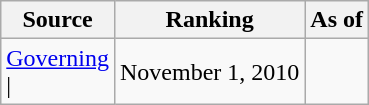<table class="wikitable" style="text-align:center">
<tr>
<th>Source</th>
<th>Ranking</th>
<th>As of</th>
</tr>
<tr>
<td align=left><a href='#'>Governing</a><br>| </td>
<td>November 1, 2010</td>
</tr>
</table>
